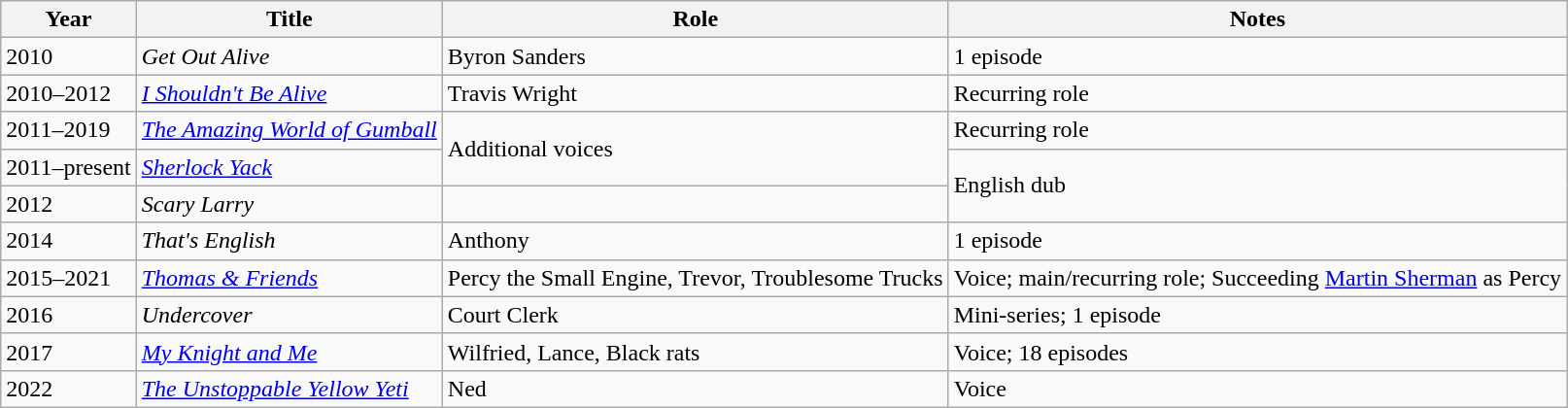<table class="wikitable">
<tr>
<th>Year</th>
<th>Title</th>
<th>Role</th>
<th>Notes</th>
</tr>
<tr>
<td>2010</td>
<td><em>Get Out Alive</em></td>
<td>Byron Sanders</td>
<td>1 episode</td>
</tr>
<tr>
<td>2010–2012</td>
<td><em><a href='#'>I Shouldn't Be Alive</a></em></td>
<td>Travis Wright</td>
<td>Recurring role</td>
</tr>
<tr>
<td>2011–2019</td>
<td><em><a href='#'>The Amazing World of Gumball</a></em></td>
<td rowspan="2">Additional voices</td>
<td>Recurring role</td>
</tr>
<tr>
<td>2011–present</td>
<td><em><a href='#'>Sherlock Yack</a></em></td>
<td rowspan="2">English dub</td>
</tr>
<tr>
<td>2012</td>
<td><em>Scary Larry</em></td>
<td></td>
</tr>
<tr>
<td>2014</td>
<td><em>That's English</em></td>
<td>Anthony</td>
<td>1 episode</td>
</tr>
<tr>
<td>2015–2021</td>
<td><em><a href='#'>Thomas & Friends</a></em></td>
<td>Percy the Small Engine, Trevor, Troublesome Trucks </td>
<td>Voice; main/recurring role; Succeeding <a href='#'>Martin Sherman</a> as Percy</td>
</tr>
<tr>
<td>2016</td>
<td><em>Undercover</em></td>
<td>Court Clerk</td>
<td>Mini-series; 1 episode</td>
</tr>
<tr>
<td>2017</td>
<td><em><a href='#'>My Knight and Me</a></em></td>
<td>Wilfried, Lance, Black rats</td>
<td>Voice; 18 episodes</td>
</tr>
<tr>
<td>2022</td>
<td><em><a href='#'>The Unstoppable Yellow Yeti</a></em></td>
<td>Ned</td>
<td>Voice</td>
</tr>
</table>
